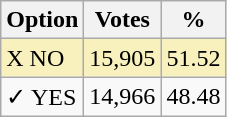<table class="wikitable">
<tr>
<th>Option</th>
<th>Votes</th>
<th>%</th>
</tr>
<tr>
<td style=background:#f8f1bd>X NO</td>
<td style=background:#f8f1bd>15,905</td>
<td style=background:#f8f1bd>51.52</td>
</tr>
<tr>
<td>✓ YES</td>
<td>14,966</td>
<td>48.48</td>
</tr>
</table>
